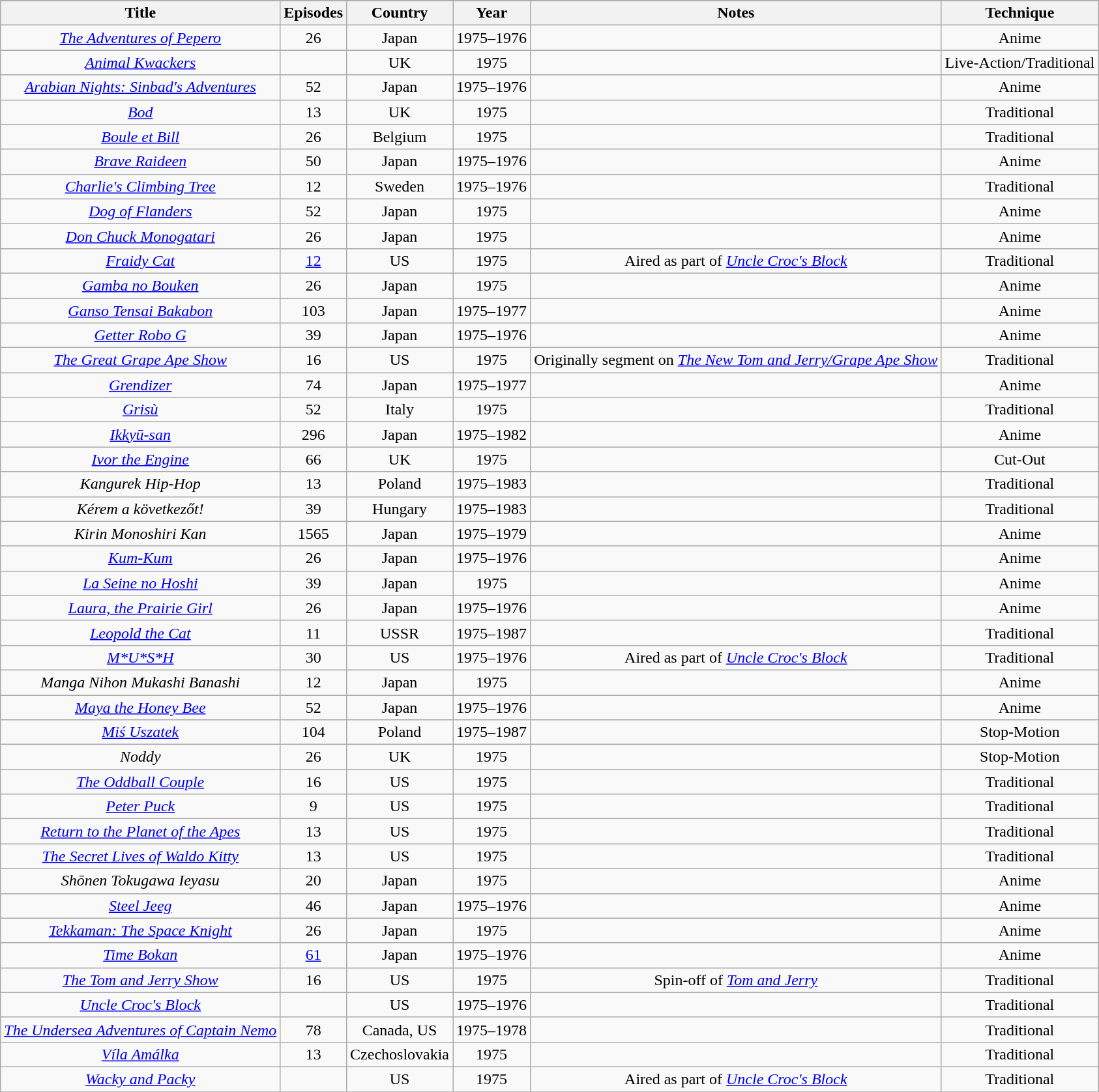<table class="wikitable sortable" style="text-align:center;">
<tr>
</tr>
<tr>
<th scope="col">Title</th>
<th scope="col">Episodes</th>
<th scope="col">Country</th>
<th scope="col">Year</th>
<th scope="col">Notes</th>
<th scope="col">Technique</th>
</tr>
<tr>
<td data-sort-value="Adventures of Pepero"><em><a href='#'>The Adventures of Pepero</a></em></td>
<td>26</td>
<td>Japan</td>
<td>1975–1976</td>
<td></td>
<td>Anime</td>
</tr>
<tr>
<td><em><a href='#'>Animal Kwackers</a></em></td>
<td></td>
<td>UK</td>
<td>1975</td>
<td></td>
<td>Live-Action/Traditional</td>
</tr>
<tr>
<td><em><a href='#'>Arabian Nights: Sinbad's Adventures</a></em></td>
<td>52</td>
<td>Japan</td>
<td>1975–1976</td>
<td></td>
<td>Anime</td>
</tr>
<tr>
<td><em><a href='#'>Bod</a></em></td>
<td>13</td>
<td>UK</td>
<td>1975</td>
<td></td>
<td>Traditional</td>
</tr>
<tr>
<td><em><a href='#'>Boule et Bill</a></em></td>
<td>26</td>
<td>Belgium</td>
<td>1975</td>
<td></td>
<td>Traditional</td>
</tr>
<tr>
<td><em><a href='#'>Brave Raideen</a></em></td>
<td>50</td>
<td>Japan</td>
<td>1975–1976</td>
<td></td>
<td>Anime</td>
</tr>
<tr>
<td><em><a href='#'>Charlie's Climbing Tree</a></em></td>
<td>12</td>
<td>Sweden</td>
<td>1975–1976</td>
<td></td>
<td>Traditional</td>
</tr>
<tr>
<td><em><a href='#'>Dog of Flanders</a></em></td>
<td>52</td>
<td>Japan</td>
<td>1975</td>
<td></td>
<td>Anime</td>
</tr>
<tr>
<td><em><a href='#'>Don Chuck Monogatari</a></em></td>
<td>26</td>
<td>Japan</td>
<td>1975</td>
<td></td>
<td>Anime</td>
</tr>
<tr>
<td><em><a href='#'>Fraidy Cat</a></em></td>
<td><a href='#'>12</a></td>
<td>US</td>
<td>1975</td>
<td>Aired as part of <em><a href='#'>Uncle Croc's Block</a></em></td>
<td>Traditional</td>
</tr>
<tr>
<td><em><a href='#'>Gamba no Bouken</a></em></td>
<td>26</td>
<td>Japan</td>
<td>1975</td>
<td></td>
<td>Anime</td>
</tr>
<tr>
<td><em><a href='#'>Ganso Tensai Bakabon</a></em></td>
<td>103</td>
<td>Japan</td>
<td>1975–1977</td>
<td></td>
<td>Anime</td>
</tr>
<tr>
<td><em><a href='#'>Getter Robo G</a></em></td>
<td>39</td>
<td>Japan</td>
<td>1975–1976</td>
<td></td>
<td>Anime</td>
</tr>
<tr>
<td data-sort-value="Great Grape Ape Show"><em><a href='#'>The Great Grape Ape Show</a></em></td>
<td>16</td>
<td>US</td>
<td>1975</td>
<td>Originally segment on <em><a href='#'>The New Tom and Jerry/Grape Ape Show</a></em></td>
<td>Traditional</td>
</tr>
<tr>
<td><em><a href='#'>Grendizer</a></em></td>
<td>74</td>
<td>Japan</td>
<td>1975–1977</td>
<td></td>
<td>Anime</td>
</tr>
<tr>
<td><em><a href='#'>Grisù</a></em></td>
<td>52</td>
<td>Italy</td>
<td>1975</td>
<td></td>
<td>Traditional</td>
</tr>
<tr>
<td><em><a href='#'>Ikkyū-san</a></em></td>
<td>296</td>
<td>Japan</td>
<td>1975–1982</td>
<td></td>
<td>Anime</td>
</tr>
<tr>
<td><em><a href='#'>Ivor the Engine</a></em></td>
<td>66</td>
<td>UK</td>
<td>1975</td>
<td></td>
<td>Cut-Out</td>
</tr>
<tr>
<td><em>Kangurek Hip-Hop</em></td>
<td>13</td>
<td>Poland</td>
<td>1975–1983</td>
<td></td>
<td>Traditional</td>
</tr>
<tr>
<td><em>Kérem a következőt!</em></td>
<td>39</td>
<td>Hungary</td>
<td>1975–1983</td>
<td></td>
<td>Traditional</td>
</tr>
<tr>
<td><em>Kirin Monoshiri Kan</em></td>
<td>1565</td>
<td>Japan</td>
<td>1975–1979</td>
<td></td>
<td>Anime</td>
</tr>
<tr>
<td><em><a href='#'>Kum-Kum</a></em></td>
<td>26</td>
<td>Japan</td>
<td>1975–1976</td>
<td></td>
<td>Anime</td>
</tr>
<tr>
<td><em><a href='#'>La Seine no Hoshi</a></em></td>
<td>39</td>
<td>Japan</td>
<td>1975</td>
<td></td>
<td>Anime</td>
</tr>
<tr>
<td><em><a href='#'>Laura, the Prairie Girl</a></em></td>
<td>26</td>
<td>Japan</td>
<td>1975–1976</td>
<td></td>
<td>Anime</td>
</tr>
<tr>
<td><em><a href='#'>Leopold the Cat</a></em></td>
<td>11</td>
<td>USSR</td>
<td>1975–1987</td>
<td></td>
<td>Traditional</td>
</tr>
<tr>
<td><em><a href='#'>M*U*S*H</a></em></td>
<td>30</td>
<td>US</td>
<td>1975–1976</td>
<td>Aired as part of <em><a href='#'>Uncle Croc's Block</a></em></td>
<td>Traditional</td>
</tr>
<tr>
<td><em>Manga Nihon Mukashi Banashi</em></td>
<td>12</td>
<td>Japan</td>
<td>1975</td>
<td></td>
<td>Anime</td>
</tr>
<tr>
<td><em><a href='#'>Maya the Honey Bee</a></em></td>
<td>52</td>
<td>Japan</td>
<td>1975–1976</td>
<td></td>
<td>Anime</td>
</tr>
<tr>
<td><em><a href='#'>Miś Uszatek</a></em></td>
<td>104</td>
<td>Poland</td>
<td>1975–1987</td>
<td></td>
<td>Stop-Motion</td>
</tr>
<tr>
<td><em>Noddy</em></td>
<td>26</td>
<td>UK</td>
<td>1975</td>
<td></td>
<td>Stop-Motion</td>
</tr>
<tr>
<td data-sort-value="Oddball Couple"><em><a href='#'>The Oddball Couple</a></em></td>
<td>16</td>
<td>US</td>
<td>1975</td>
<td></td>
<td>Traditional</td>
</tr>
<tr>
<td><em><a href='#'>Peter Puck</a></em></td>
<td>9</td>
<td>US</td>
<td>1975</td>
<td></td>
<td>Traditional</td>
</tr>
<tr>
<td><em><a href='#'>Return to the Planet of the Apes</a></em></td>
<td>13</td>
<td>US</td>
<td>1975</td>
<td></td>
<td>Traditional</td>
</tr>
<tr>
<td data-sort-value="Secret Lives of Waldo Kitty"><em><a href='#'>The Secret Lives of Waldo Kitty</a></em></td>
<td>13</td>
<td>US</td>
<td>1975</td>
<td></td>
<td>Traditional</td>
</tr>
<tr>
<td><em>Shōnen Tokugawa Ieyasu</em></td>
<td>20</td>
<td>Japan</td>
<td>1975</td>
<td></td>
<td>Anime</td>
</tr>
<tr>
<td><em><a href='#'>Steel Jeeg</a></em></td>
<td>46</td>
<td>Japan</td>
<td>1975–1976</td>
<td></td>
<td>Anime</td>
</tr>
<tr>
<td><em><a href='#'>Tekkaman: The Space Knight</a></em></td>
<td>26</td>
<td>Japan</td>
<td>1975</td>
<td></td>
<td>Anime</td>
</tr>
<tr>
<td><em><a href='#'>Time Bokan</a></em></td>
<td><a href='#'>61</a></td>
<td>Japan</td>
<td>1975–1976</td>
<td></td>
<td>Anime</td>
</tr>
<tr>
<td data-sort-value="Tom and Jerry Show"><em><a href='#'>The Tom and Jerry Show</a></em></td>
<td>16</td>
<td>US</td>
<td>1975</td>
<td>Spin-off of <em><a href='#'>Tom and Jerry</a></em></td>
<td>Traditional</td>
</tr>
<tr>
<td><em><a href='#'>Uncle Croc's Block</a></em></td>
<td></td>
<td>US</td>
<td>1975–1976</td>
<td></td>
<td>Traditional</td>
</tr>
<tr>
<td data-sort-value="Undersea Adventures of Captain Nemo"><em><a href='#'>The Undersea Adventures of Captain Nemo</a></em></td>
<td>78</td>
<td>Canada, US</td>
<td>1975–1978</td>
<td></td>
<td>Traditional</td>
</tr>
<tr>
<td><em><a href='#'>Víla Amálka</a></em></td>
<td>13</td>
<td>Czechoslovakia</td>
<td>1975</td>
<td></td>
<td>Traditional</td>
</tr>
<tr>
<td><em><a href='#'>Wacky and Packy</a></em></td>
<td></td>
<td>US</td>
<td>1975</td>
<td>Aired as part of <em><a href='#'>Uncle Croc's Block</a></em></td>
<td>Traditional</td>
</tr>
<tr>
</tr>
</table>
